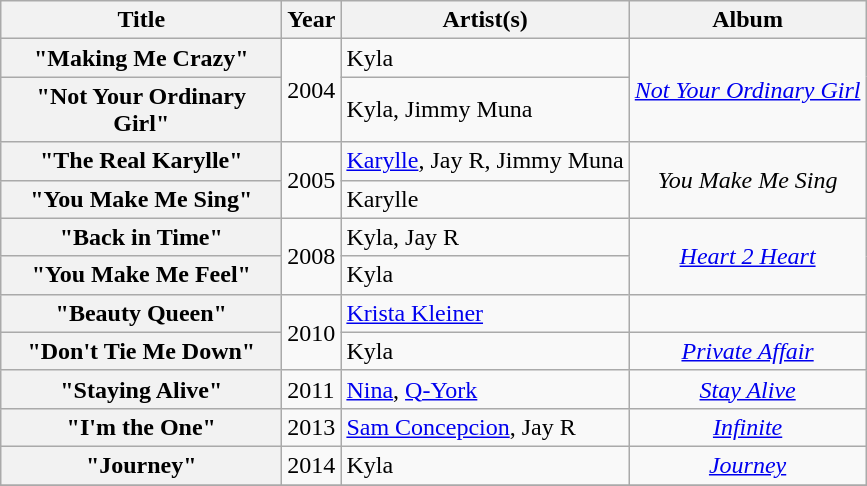<table class="wikitable plainrowheaders">
<tr>
<th scope="col" width="180">Title</th>
<th scope="col">Year</th>
<th scope="col">Artist(s)</th>
<th scope="col">Album</th>
</tr>
<tr>
<th scope="row">"Making Me Crazy"</th>
<td rowspan="2">2004</td>
<td>Kyla</td>
<td rowspan="2" align="center"><em><a href='#'>Not Your Ordinary Girl</a></em></td>
</tr>
<tr>
<th scope="row">"Not Your Ordinary Girl"</th>
<td>Kyla, Jimmy Muna</td>
</tr>
<tr>
<th scope="row">"The Real Karylle"</th>
<td rowspan="2">2005</td>
<td><a href='#'>Karylle</a>, Jay R, Jimmy Muna</td>
<td rowspan="2" align="center"><em>You Make Me Sing</em></td>
</tr>
<tr>
<th scope="row">"You Make Me Sing"</th>
<td>Karylle</td>
</tr>
<tr>
<th scope="row">"Back in Time"</th>
<td rowspan="2">2008</td>
<td>Kyla, Jay R</td>
<td rowspan="2" align="center"><em><a href='#'>Heart 2 Heart</a></em></td>
</tr>
<tr>
<th scope="row">"You Make Me Feel"</th>
<td>Kyla</td>
</tr>
<tr>
<th scope="row">"Beauty Queen"</th>
<td rowspan="2">2010</td>
<td><a href='#'>Krista Kleiner</a></td>
<td></td>
</tr>
<tr>
<th scope="row">"Don't Tie Me Down"</th>
<td>Kyla</td>
<td align="center"><em><a href='#'>Private Affair</a></em></td>
</tr>
<tr>
<th scope="row">"Staying Alive"</th>
<td>2011</td>
<td><a href='#'>Nina</a>, <a href='#'>Q-York</a></td>
<td align="center"><em><a href='#'>Stay Alive</a></em></td>
</tr>
<tr>
<th scope="row">"I'm the One"</th>
<td>2013</td>
<td><a href='#'>Sam Concepcion</a>, Jay R</td>
<td align="center"><em><a href='#'>Infinite</a></em></td>
</tr>
<tr>
<th scope="row">"Journey"</th>
<td>2014</td>
<td>Kyla</td>
<td align="center"><em><a href='#'>Journey</a></em></td>
</tr>
<tr>
</tr>
</table>
